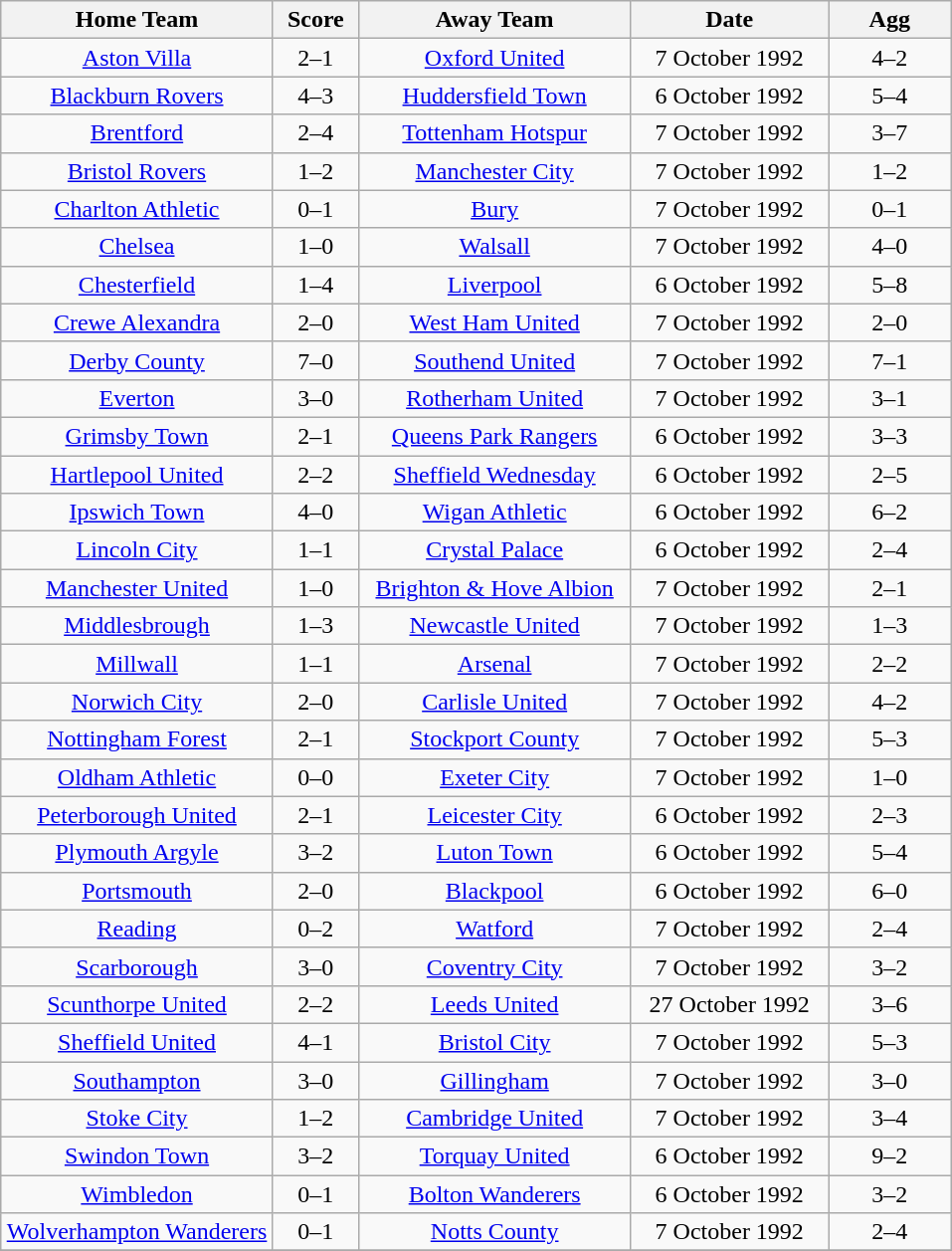<table class="wikitable" style="text-align:center;">
<tr>
<th width=175>Home Team</th>
<th width=50>Score</th>
<th width=175>Away Team</th>
<th width= 125>Date</th>
<th width= 75>Agg</th>
</tr>
<tr>
<td><a href='#'>Aston Villa</a></td>
<td>2–1</td>
<td><a href='#'>Oxford United</a></td>
<td>7 October 1992</td>
<td>4–2</td>
</tr>
<tr>
<td><a href='#'>Blackburn Rovers</a></td>
<td>4–3</td>
<td><a href='#'>Huddersfield Town</a></td>
<td>6 October 1992</td>
<td>5–4</td>
</tr>
<tr>
<td><a href='#'>Brentford</a></td>
<td>2–4</td>
<td><a href='#'>Tottenham Hotspur</a></td>
<td>7 October 1992</td>
<td>3–7</td>
</tr>
<tr>
<td><a href='#'>Bristol Rovers</a></td>
<td>1–2</td>
<td><a href='#'>Manchester City</a></td>
<td>7 October 1992</td>
<td>1–2</td>
</tr>
<tr>
<td><a href='#'>Charlton Athletic</a></td>
<td>0–1</td>
<td><a href='#'>Bury</a></td>
<td>7 October 1992</td>
<td>0–1</td>
</tr>
<tr>
<td><a href='#'>Chelsea</a></td>
<td>1–0</td>
<td><a href='#'>Walsall</a></td>
<td>7 October 1992</td>
<td>4–0</td>
</tr>
<tr>
<td><a href='#'>Chesterfield</a></td>
<td>1–4</td>
<td><a href='#'>Liverpool</a></td>
<td>6 October 1992</td>
<td>5–8</td>
</tr>
<tr>
<td><a href='#'>Crewe Alexandra</a></td>
<td>2–0</td>
<td><a href='#'>West Ham United</a></td>
<td>7 October 1992</td>
<td>2–0</td>
</tr>
<tr>
<td><a href='#'>Derby County</a></td>
<td>7–0</td>
<td><a href='#'>Southend United</a></td>
<td>7 October 1992</td>
<td>7–1</td>
</tr>
<tr>
<td><a href='#'>Everton</a></td>
<td>3–0</td>
<td><a href='#'>Rotherham United</a></td>
<td>7 October 1992</td>
<td>3–1</td>
</tr>
<tr>
<td><a href='#'>Grimsby Town</a></td>
<td>2–1</td>
<td><a href='#'>Queens Park Rangers</a></td>
<td>6 October 1992</td>
<td>3–3</td>
</tr>
<tr>
<td><a href='#'>Hartlepool United</a></td>
<td>2–2</td>
<td><a href='#'>Sheffield Wednesday</a></td>
<td>6 October 1992</td>
<td>2–5</td>
</tr>
<tr>
<td><a href='#'>Ipswich Town</a></td>
<td>4–0</td>
<td><a href='#'>Wigan Athletic</a></td>
<td>6 October 1992</td>
<td>6–2</td>
</tr>
<tr>
<td><a href='#'>Lincoln City</a></td>
<td>1–1</td>
<td><a href='#'>Crystal Palace</a></td>
<td>6 October 1992</td>
<td>2–4</td>
</tr>
<tr>
<td><a href='#'>Manchester United</a></td>
<td>1–0</td>
<td><a href='#'>Brighton & Hove Albion</a></td>
<td>7 October 1992</td>
<td>2–1</td>
</tr>
<tr>
<td><a href='#'>Middlesbrough</a></td>
<td>1–3</td>
<td><a href='#'>Newcastle United</a></td>
<td>7 October 1992</td>
<td>1–3</td>
</tr>
<tr>
<td><a href='#'>Millwall</a></td>
<td>1–1</td>
<td><a href='#'>Arsenal</a></td>
<td>7 October 1992</td>
<td>2–2</td>
</tr>
<tr>
<td><a href='#'>Norwich City</a></td>
<td>2–0</td>
<td><a href='#'>Carlisle United</a></td>
<td>7 October 1992</td>
<td>4–2</td>
</tr>
<tr>
<td><a href='#'>Nottingham Forest</a></td>
<td>2–1</td>
<td><a href='#'>Stockport County</a></td>
<td>7 October 1992</td>
<td>5–3</td>
</tr>
<tr>
<td><a href='#'>Oldham Athletic</a></td>
<td>0–0</td>
<td><a href='#'>Exeter City</a></td>
<td>7 October 1992</td>
<td>1–0</td>
</tr>
<tr>
<td><a href='#'>Peterborough United</a></td>
<td>2–1</td>
<td><a href='#'>Leicester City</a></td>
<td>6 October 1992</td>
<td>2–3</td>
</tr>
<tr>
<td><a href='#'>Plymouth Argyle</a></td>
<td>3–2</td>
<td><a href='#'>Luton Town</a></td>
<td>6 October 1992</td>
<td>5–4</td>
</tr>
<tr>
<td><a href='#'>Portsmouth</a></td>
<td>2–0</td>
<td><a href='#'>Blackpool</a></td>
<td>6 October 1992</td>
<td>6–0</td>
</tr>
<tr>
<td><a href='#'>Reading</a></td>
<td>0–2</td>
<td><a href='#'>Watford</a></td>
<td>7 October 1992</td>
<td>2–4</td>
</tr>
<tr>
<td><a href='#'>Scarborough</a></td>
<td>3–0</td>
<td><a href='#'>Coventry City</a></td>
<td>7 October 1992</td>
<td>3–2</td>
</tr>
<tr>
<td><a href='#'>Scunthorpe United</a></td>
<td>2–2</td>
<td><a href='#'>Leeds United</a></td>
<td>27 October 1992</td>
<td>3–6</td>
</tr>
<tr>
<td><a href='#'>Sheffield United</a></td>
<td>4–1</td>
<td><a href='#'>Bristol City</a></td>
<td>7 October 1992</td>
<td>5–3</td>
</tr>
<tr>
<td><a href='#'>Southampton</a></td>
<td>3–0</td>
<td><a href='#'>Gillingham</a></td>
<td>7 October 1992</td>
<td>3–0</td>
</tr>
<tr>
<td><a href='#'>Stoke City</a></td>
<td>1–2</td>
<td><a href='#'>Cambridge United</a></td>
<td>7 October 1992</td>
<td>3–4</td>
</tr>
<tr>
<td><a href='#'>Swindon Town</a></td>
<td>3–2</td>
<td><a href='#'>Torquay United</a></td>
<td>6 October 1992</td>
<td>9–2</td>
</tr>
<tr>
<td><a href='#'>Wimbledon</a></td>
<td>0–1</td>
<td><a href='#'>Bolton Wanderers</a></td>
<td>6 October 1992</td>
<td>3–2</td>
</tr>
<tr>
<td><a href='#'>Wolverhampton Wanderers</a></td>
<td>0–1</td>
<td><a href='#'>Notts County</a></td>
<td>7 October 1992</td>
<td>2–4</td>
</tr>
<tr>
</tr>
</table>
